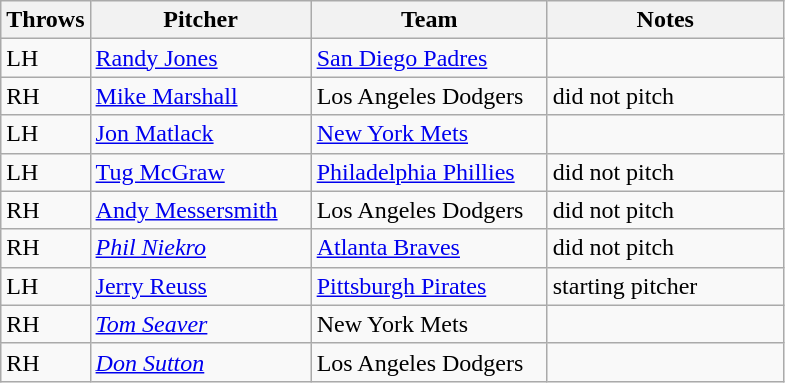<table class=wikitable>
<tr>
<th width="50">Throws</th>
<th width="140">Pitcher</th>
<th width="150">Team</th>
<th width="150">Notes</th>
</tr>
<tr>
<td>LH</td>
<td><a href='#'>Randy Jones</a></td>
<td><a href='#'>San Diego Padres</a></td>
<td></td>
</tr>
<tr>
<td>RH</td>
<td><a href='#'>Mike Marshall</a></td>
<td>Los Angeles Dodgers</td>
<td>did not pitch</td>
</tr>
<tr>
<td>LH</td>
<td><a href='#'>Jon Matlack</a></td>
<td><a href='#'>New York Mets</a></td>
<td></td>
</tr>
<tr>
<td>LH</td>
<td><a href='#'>Tug McGraw</a></td>
<td><a href='#'>Philadelphia Phillies</a></td>
<td>did not pitch</td>
</tr>
<tr>
<td>RH</td>
<td><a href='#'>Andy Messersmith</a></td>
<td>Los Angeles Dodgers</td>
<td>did not pitch</td>
</tr>
<tr>
<td>RH</td>
<td><em><a href='#'>Phil Niekro</a></em></td>
<td><a href='#'>Atlanta Braves</a></td>
<td>did not pitch</td>
</tr>
<tr>
<td>LH</td>
<td><a href='#'>Jerry Reuss</a></td>
<td><a href='#'>Pittsburgh Pirates</a></td>
<td>starting pitcher</td>
</tr>
<tr>
<td>RH</td>
<td><em><a href='#'>Tom Seaver</a></em></td>
<td>New York Mets</td>
<td></td>
</tr>
<tr>
<td>RH</td>
<td><em><a href='#'>Don Sutton</a></em></td>
<td>Los Angeles Dodgers</td>
<td></td>
</tr>
</table>
